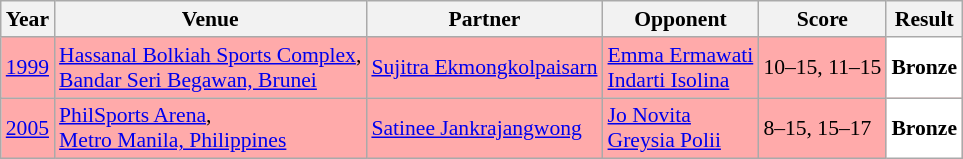<table class="sortable wikitable" style="font-size: 90%;">
<tr>
<th>Year</th>
<th>Venue</th>
<th>Partner</th>
<th>Opponent</th>
<th>Score</th>
<th>Result</th>
</tr>
<tr style="background:#FFAAAA">
<td align="center"><a href='#'>1999</a></td>
<td align="left"><a href='#'>Hassanal Bolkiah Sports Complex</a>,<br><a href='#'>Bandar Seri Begawan, Brunei</a></td>
<td align="left"> <a href='#'>Sujitra Ekmongkolpaisarn</a></td>
<td align="left"> <a href='#'>Emma Ermawati</a> <br>  <a href='#'>Indarti Isolina</a></td>
<td align="left">10–15, 11–15</td>
<td style="text-align:left; background:white"> <strong>Bronze</strong></td>
</tr>
<tr style="background:#FFAAAA">
<td align="center"><a href='#'>2005</a></td>
<td align="left"><a href='#'>PhilSports Arena</a>,<br><a href='#'>Metro Manila, Philippines</a></td>
<td align="left"> <a href='#'>Satinee Jankrajangwong</a></td>
<td align="left"> <a href='#'>Jo Novita</a> <br>  <a href='#'>Greysia Polii</a></td>
<td align="left">8–15, 15–17</td>
<td style="text-align:left; background:white"> <strong>Bronze</strong></td>
</tr>
</table>
